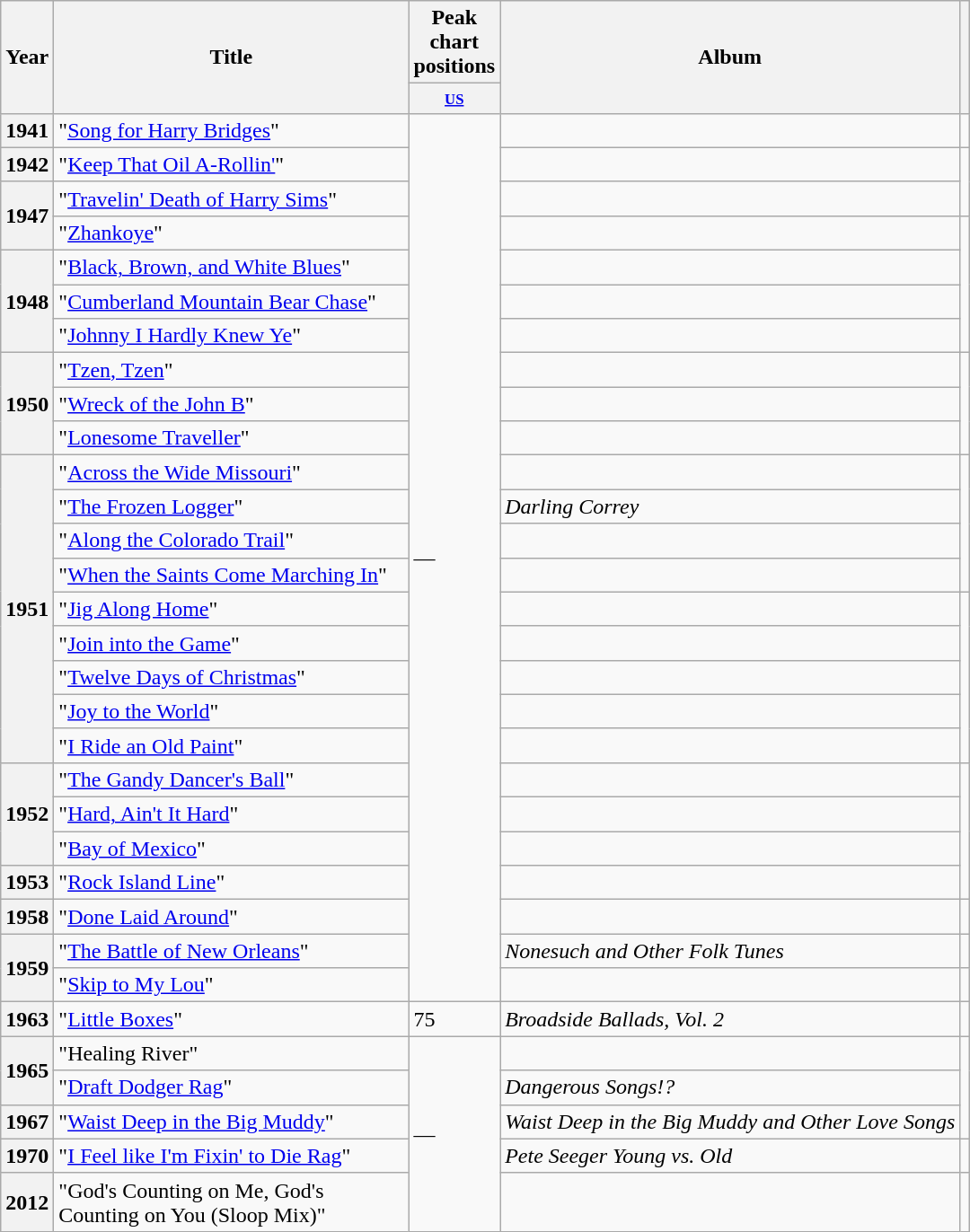<table class="wikitable plainrowheaders">
<tr>
<th scope="col" rowspan="2" style="width:2em;">Year</th>
<th scope="col" rowspan="2" style="width:16em;">Title</th>
<th scope="col" colspan="1">Peak chart positions</th>
<th scope="col" rowspan="2">Album</th>
<th scope="col" rowspan="2"></th>
</tr>
<tr style=font-size:smaller>
<th width="35"><small><a href='#'>US</a><br></small></th>
</tr>
<tr>
<th scope="row" style="text-align:center;">1941</th>
<td>"<a href='#'>Song for Harry Bridges</a>"</td>
<td rowspan="26">—</td>
<td></td>
<td></td>
</tr>
<tr>
<th scope="row" style="text-align:center;">1942</th>
<td>"<a href='#'>Keep That Oil A-Rollin'</a>"</td>
<td></td>
<td rowspan="2"></td>
</tr>
<tr>
<th scope="row" style="text-align:center;" rowspan="2">1947</th>
<td>"<a href='#'>Travelin' Death of Harry Sims</a>"</td>
<td></td>
</tr>
<tr>
<td>"<a href='#'>Zhankoye</a>"</td>
<td></td>
<td rowspan="4"></td>
</tr>
<tr>
<th scope="row" style="text-align:center;" rowspan="3">1948</th>
<td>"<a href='#'>Black, Brown, and White Blues</a>"</td>
<td></td>
</tr>
<tr>
<td>"<a href='#'>Cumberland Mountain Bear Chase</a>"</td>
<td></td>
</tr>
<tr>
<td>"<a href='#'>Johnny I Hardly Knew Ye</a>"</td>
<td></td>
</tr>
<tr>
<th scope="row" style="text-align:center;" rowspan="3">1950</th>
<td>"<a href='#'>Tzen, Tzen</a>"</td>
<td></td>
<td rowspan="3"></td>
</tr>
<tr>
<td>"<a href='#'>Wreck of the John B</a>"</td>
<td></td>
</tr>
<tr>
<td>"<a href='#'>Lonesome Traveller</a>"</td>
<td></td>
</tr>
<tr>
<th scope="row" style="text-align:center;" rowspan="9">1951</th>
<td>"<a href='#'>Across the Wide Missouri</a>"</td>
<td></td>
<td rowspan="4"></td>
</tr>
<tr>
<td>"<a href='#'>The Frozen Logger</a>"</td>
<td><em>Darling Correy</em></td>
</tr>
<tr>
<td>"<a href='#'>Along the Colorado Trail</a>"</td>
<td></td>
</tr>
<tr>
<td>"<a href='#'>When the Saints Come Marching In</a>"</td>
<td></td>
</tr>
<tr>
<td>"<a href='#'>Jig Along Home</a>"</td>
<td></td>
<td rowspan="5"></td>
</tr>
<tr>
<td>"<a href='#'>Join into the Game</a>"</td>
<td></td>
</tr>
<tr>
<td>"<a href='#'>Twelve Days of Christmas</a>"</td>
<td></td>
</tr>
<tr>
<td>"<a href='#'>Joy to the World</a>"</td>
<td></td>
</tr>
<tr>
<td>"<a href='#'>I Ride an Old Paint</a>"</td>
<td></td>
</tr>
<tr>
<th scope="row" style="text-align:center;" rowspan="3">1952</th>
<td>"<a href='#'>The Gandy Dancer's Ball</a>"</td>
<td></td>
<td rowspan="4"></td>
</tr>
<tr>
<td>"<a href='#'>Hard, Ain't It Hard</a>"</td>
<td></td>
</tr>
<tr>
<td>"<a href='#'>Bay of Mexico</a>"</td>
<td></td>
</tr>
<tr>
<th scope="row" style="text-align:center;" rowspan="1">1953</th>
<td>"<a href='#'>Rock Island Line</a>"</td>
<td></td>
</tr>
<tr>
<th scope="row" style="text-align:center;" rowspan="1">1958</th>
<td>"<a href='#'>Done Laid Around</a>"</td>
<td></td>
<td></td>
</tr>
<tr>
<th scope="row" style="text-align:center;" rowspan="2">1959</th>
<td>"<a href='#'>The Battle of New Orleans</a>"</td>
<td><em>Nonesuch and Other Folk Tunes</em></td>
<td></td>
</tr>
<tr>
<td>"<a href='#'>Skip to My Lou</a>"</td>
<td></td>
<td></td>
</tr>
<tr>
<th scope="row" style="text-align:center;">1963</th>
<td>"<a href='#'>Little Boxes</a>"</td>
<td>75</td>
<td><em>Broadside Ballads, Vol. 2</em></td>
<td></td>
</tr>
<tr>
<th scope="row" style="text-align:center;" rowspan="2">1965</th>
<td>"Healing River"</td>
<td rowspan="5">—</td>
<td></td>
<td rowspan="3"></td>
</tr>
<tr>
<td>"<a href='#'>Draft Dodger Rag</a>"</td>
<td><em>Dangerous Songs!?</em></td>
</tr>
<tr>
<th scope="row" style="text-align:center;" rowspan="1">1967</th>
<td>"<a href='#'>Waist Deep in the Big Muddy</a>"</td>
<td><em>Waist Deep in the Big Muddy and Other Love Songs</em></td>
</tr>
<tr>
<th scope="row" style="text-align:center;" rowspan="1">1970</th>
<td>"<a href='#'>I Feel like I'm Fixin' to Die Rag</a>"</td>
<td><em>Pete Seeger Young vs. Old</em></td>
<td></td>
</tr>
<tr>
<th scope="row" style="text-align:center;" rowspan="1">2012</th>
<td>"God's Counting on Me, God's Counting on You (Sloop Mix)"</td>
<td></td>
<td></td>
</tr>
</table>
